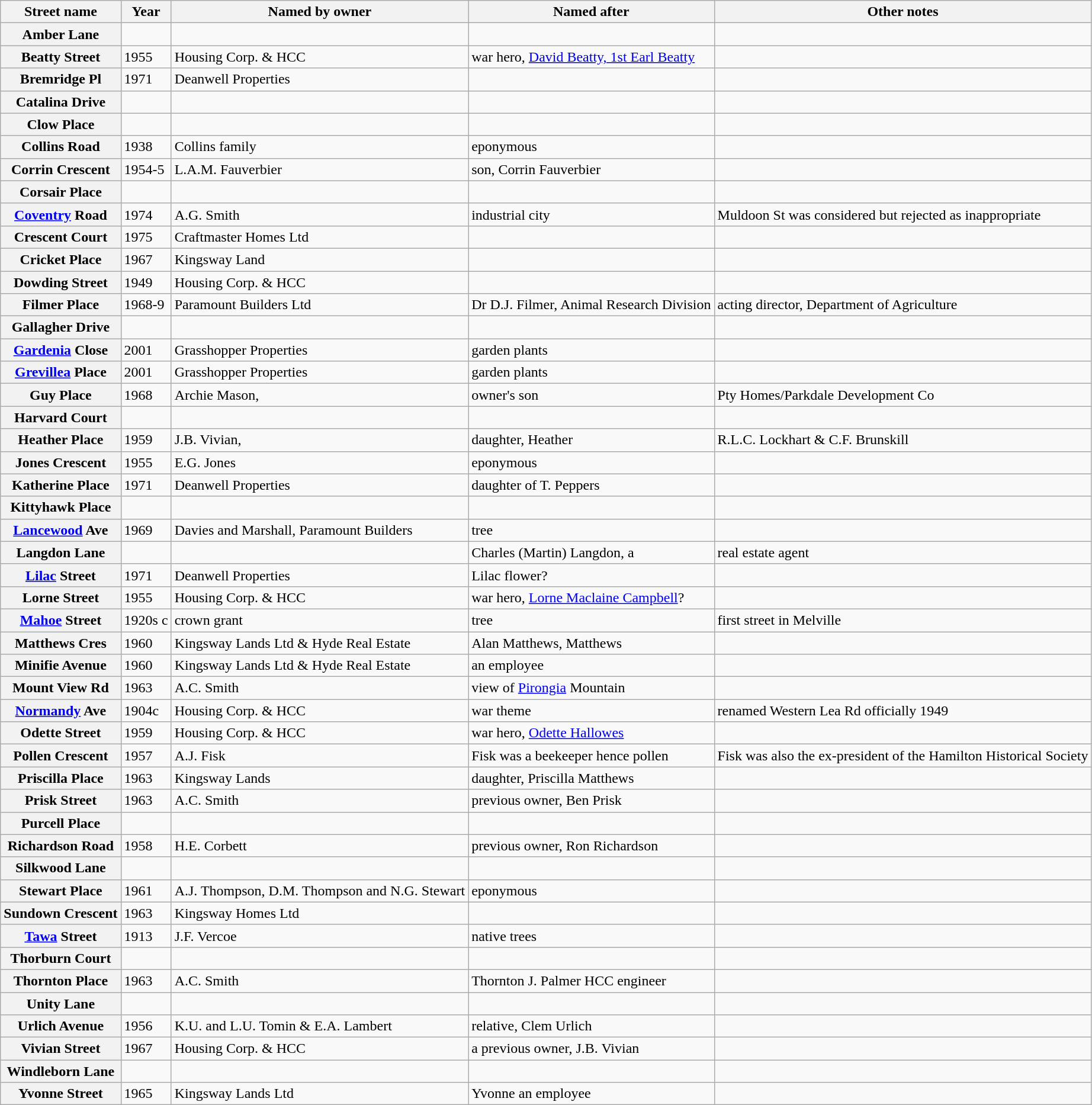<table class="wikitable sortable" border="1">
<tr>
<th>Street name</th>
<th><strong>Year</strong></th>
<th><strong>Named by owner</strong></th>
<th><strong>Named after</strong></th>
<th><strong>Other notes</strong></th>
</tr>
<tr>
<th>Amber Lane</th>
<td></td>
<td></td>
<td></td>
<td></td>
</tr>
<tr>
<th>Beatty Street</th>
<td>1955</td>
<td>Housing Corp. & HCC</td>
<td>war hero, <a href='#'>David Beatty, 1st Earl Beatty</a></td>
<td></td>
</tr>
<tr>
<th>Bremridge Pl</th>
<td>1971</td>
<td>Deanwell Properties</td>
<td></td>
<td></td>
</tr>
<tr>
<th>Catalina Drive</th>
<td></td>
<td></td>
<td></td>
<td></td>
</tr>
<tr>
<th>Clow Place</th>
<td></td>
<td></td>
<td></td>
<td></td>
</tr>
<tr>
<th>Collins Road</th>
<td>1938</td>
<td>Collins family</td>
<td>eponymous</td>
<td></td>
</tr>
<tr>
<th>Corrin Crescent</th>
<td>1954-5</td>
<td>L.A.M. Fauverbier</td>
<td>son, Corrin Fauverbier</td>
<td></td>
</tr>
<tr>
<th>Corsair Place</th>
<td></td>
<td></td>
<td></td>
<td></td>
</tr>
<tr>
<th><a href='#'>Coventry</a> Road</th>
<td>1974</td>
<td>A.G. Smith</td>
<td>industrial city</td>
<td>Muldoon St was considered but rejected as inappropriate</td>
</tr>
<tr>
<th>Crescent Court</th>
<td>1975</td>
<td>Craftmaster Homes Ltd</td>
<td></td>
<td></td>
</tr>
<tr>
<th>Cricket Place</th>
<td>1967</td>
<td>Kingsway Land</td>
<td></td>
<td></td>
</tr>
<tr>
<th>Dowding Street</th>
<td>1949</td>
<td>Housing Corp. & HCC</td>
<td></td>
<td></td>
</tr>
<tr>
<th>Filmer Place</th>
<td>1968-9</td>
<td>Paramount Builders Ltd</td>
<td>Dr D.J. Filmer, Animal Research Division</td>
<td>acting director, Department of Agriculture</td>
</tr>
<tr>
<th>Gallagher Drive</th>
<td></td>
<td></td>
<td></td>
<td></td>
</tr>
<tr>
<th><a href='#'>Gardenia</a> Close</th>
<td>2001</td>
<td>Grasshopper Properties</td>
<td>garden plants</td>
<td></td>
</tr>
<tr>
<th><a href='#'>Grevillea</a> Place</th>
<td>2001</td>
<td>Grasshopper Properties</td>
<td>garden plants</td>
<td></td>
</tr>
<tr>
<th>Guy Place</th>
<td>1968</td>
<td>Archie Mason,</td>
<td>owner's son</td>
<td>Pty Homes/Parkdale Development Co</td>
</tr>
<tr>
<th>Harvard Court</th>
<td></td>
<td></td>
<td></td>
<td></td>
</tr>
<tr>
<th>Heather Place</th>
<td>1959</td>
<td>J.B. Vivian,</td>
<td>daughter, Heather</td>
<td>R.L.C. Lockhart & C.F. Brunskill</td>
</tr>
<tr>
<th>Jones Crescent</th>
<td>1955</td>
<td>E.G. Jones</td>
<td>eponymous</td>
<td></td>
</tr>
<tr>
<th>Katherine Place</th>
<td>1971</td>
<td>Deanwell Properties</td>
<td>daughter of T. Peppers</td>
<td></td>
</tr>
<tr>
<th>Kittyhawk Place</th>
<td></td>
<td></td>
<td></td>
<td></td>
</tr>
<tr>
<th><a href='#'>Lancewood</a> Ave</th>
<td>1969</td>
<td>Davies and Marshall, Paramount Builders</td>
<td>tree</td>
<td></td>
</tr>
<tr>
<th>Langdon Lane</th>
<td></td>
<td></td>
<td>Charles (Martin) Langdon, a</td>
<td>real estate agent</td>
</tr>
<tr>
<th><a href='#'>Lilac</a> Street</th>
<td>1971</td>
<td>Deanwell Properties</td>
<td>Lilac flower?</td>
<td></td>
</tr>
<tr>
<th>Lorne Street</th>
<td>1955</td>
<td>Housing Corp. & HCC</td>
<td>war hero, <a href='#'>Lorne Maclaine Campbell</a>?</td>
<td></td>
</tr>
<tr>
<th><a href='#'>Mahoe</a> Street</th>
<td>1920s c</td>
<td>crown grant</td>
<td>tree</td>
<td>first street in Melville</td>
</tr>
<tr>
<th>Matthews Cres</th>
<td>1960</td>
<td>Kingsway Lands Ltd & Hyde Real Estate</td>
<td>Alan Matthews, Matthews</td>
<td></td>
</tr>
<tr>
<th>Minifie Avenue</th>
<td>1960</td>
<td>Kingsway Lands Ltd & Hyde Real Estate</td>
<td>an employee</td>
<td></td>
</tr>
<tr>
<th>Mount View Rd</th>
<td>1963</td>
<td>A.C. Smith</td>
<td>view of <a href='#'>Pirongia</a> Mountain</td>
<td></td>
</tr>
<tr>
<th><a href='#'>Normandy</a> Ave</th>
<td>1904c</td>
<td>Housing Corp. & HCC</td>
<td>war theme</td>
<td>renamed Western Lea Rd officially 1949</td>
</tr>
<tr>
<th>Odette Street</th>
<td>1959</td>
<td>Housing Corp. & HCC</td>
<td>war hero, <a href='#'>Odette Hallowes</a></td>
<td></td>
</tr>
<tr>
<th>Pollen Crescent</th>
<td>1957</td>
<td>A.J. Fisk</td>
<td>Fisk was a beekeeper hence pollen</td>
<td>Fisk was also the ex-president of the Hamilton Historical Society</td>
</tr>
<tr>
<th>Priscilla Place</th>
<td>1963</td>
<td>Kingsway Lands</td>
<td>daughter, Priscilla Matthews</td>
<td></td>
</tr>
<tr>
<th>Prisk Street</th>
<td>1963</td>
<td>A.C. Smith</td>
<td>previous owner, Ben Prisk</td>
<td></td>
</tr>
<tr>
<th>Purcell Place</th>
<td></td>
<td></td>
<td></td>
<td></td>
</tr>
<tr>
<th>Richardson Road</th>
<td>1958</td>
<td>H.E. Corbett</td>
<td>previous owner, Ron Richardson</td>
<td></td>
</tr>
<tr>
<th>Silkwood Lane</th>
<td></td>
<td></td>
<td></td>
<td></td>
</tr>
<tr>
<th>Stewart Place</th>
<td>1961</td>
<td>A.J. Thompson, D.M. Thompson and N.G. Stewart</td>
<td>eponymous</td>
<td></td>
</tr>
<tr>
<th>Sundown Crescent</th>
<td>1963</td>
<td>Kingsway Homes Ltd</td>
<td></td>
<td></td>
</tr>
<tr>
<th><a href='#'>Tawa</a> Street</th>
<td>1913</td>
<td>J.F. Vercoe</td>
<td>native trees</td>
<td></td>
</tr>
<tr>
<th>Thorburn Court</th>
<td></td>
<td></td>
<td></td>
<td></td>
</tr>
<tr>
<th>Thornton Place</th>
<td>1963</td>
<td>A.C. Smith</td>
<td>Thornton J. Palmer HCC engineer</td>
<td></td>
</tr>
<tr>
<th>Unity Lane</th>
<td></td>
<td></td>
<td></td>
<td></td>
</tr>
<tr>
<th>Urlich Avenue</th>
<td>1956</td>
<td>K.U. and L.U. Tomin & E.A. Lambert</td>
<td>relative, Clem Urlich</td>
<td></td>
</tr>
<tr>
<th>Vivian Street</th>
<td>1967</td>
<td>Housing Corp. & HCC</td>
<td>a previous owner, J.B. Vivian</td>
<td></td>
</tr>
<tr>
<th>Windleborn Lane</th>
<td></td>
<td></td>
<td></td>
<td></td>
</tr>
<tr>
<th>Yvonne Street</th>
<td>1965</td>
<td>Kingsway Lands Ltd</td>
<td>Yvonne an employee</td>
<td></td>
</tr>
</table>
